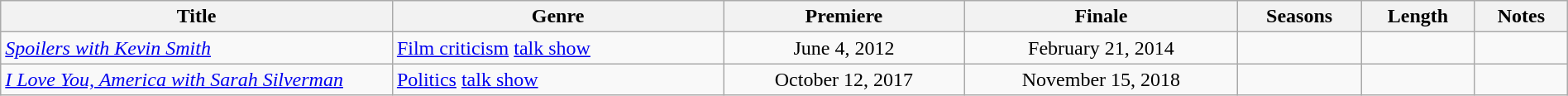<table class="wikitable sortable" style="width:100%;">
<tr>
<th scope="col" style="width:25%;">Title</th>
<th>Genre</th>
<th>Premiere</th>
<th>Finale</th>
<th>Seasons</th>
<th>Length</th>
<th>Notes</th>
</tr>
<tr>
<td><em><a href='#'>Spoilers with Kevin Smith</a></em></td>
<td><a href='#'>Film criticism</a> <a href='#'>talk show</a></td>
<td style="text-align:center">June 4, 2012</td>
<td style="text-align:center">February 21, 2014</td>
<td></td>
<td></td>
<td></td>
</tr>
<tr>
<td><em><a href='#'>I Love You, America with Sarah Silverman</a></em></td>
<td><a href='#'>Politics</a> <a href='#'>talk show</a></td>
<td style="text-align:center">October 12, 2017</td>
<td style="text-align:center">November 15, 2018</td>
<td></td>
<td></td>
<td></td>
</tr>
</table>
